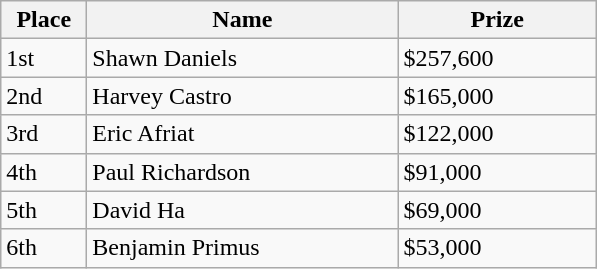<table class="wikitable">
<tr>
<th style="width:50px;">Place</th>
<th style="width:200px;">Name</th>
<th style="width:125px;">Prize</th>
</tr>
<tr>
<td>1st</td>
<td> Shawn Daniels</td>
<td>$257,600</td>
</tr>
<tr>
<td>2nd</td>
<td> Harvey Castro</td>
<td>$165,000</td>
</tr>
<tr>
<td>3rd</td>
<td> Eric Afriat</td>
<td>$122,000</td>
</tr>
<tr>
<td>4th</td>
<td> Paul Richardson</td>
<td>$91,000</td>
</tr>
<tr>
<td>5th</td>
<td> David Ha</td>
<td>$69,000</td>
</tr>
<tr>
<td>6th</td>
<td> Benjamin Primus</td>
<td>$53,000</td>
</tr>
</table>
